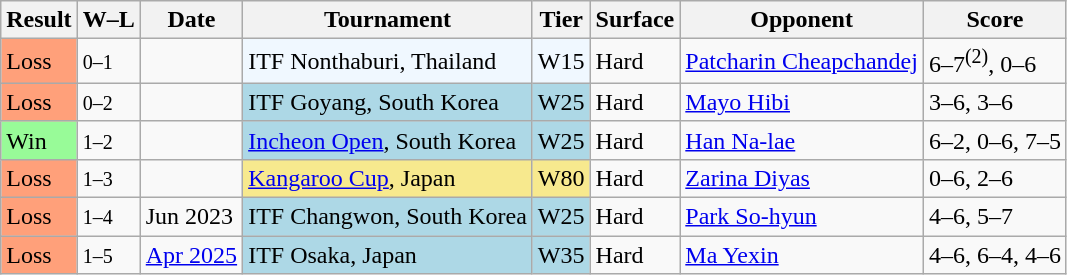<table class="sortable wikitable">
<tr>
<th>Result</th>
<th class="unsortable">W–L</th>
<th>Date</th>
<th>Tournament</th>
<th>Tier</th>
<th>Surface</th>
<th>Opponent</th>
<th class="unsortable">Score</th>
</tr>
<tr>
<td bgcolor=FFA07A>Loss</td>
<td><small>0–1</small></td>
<td></td>
<td style="background:#f0f8ff;">ITF Nonthaburi, Thailand</td>
<td style="background:#f0f8ff;">W15</td>
<td>Hard</td>
<td> <a href='#'>Patcharin Cheapchandej</a></td>
<td>6–7<sup>(2)</sup>, 0–6</td>
</tr>
<tr>
<td bgcolor=FFA07A>Loss</td>
<td><small>0–2</small></td>
<td></td>
<td style="background:lightblue;">ITF Goyang, South Korea</td>
<td style="background:lightblue;">W25</td>
<td>Hard</td>
<td> <a href='#'>Mayo Hibi</a></td>
<td>3–6, 3–6</td>
</tr>
<tr>
<td bgcolor=#98fb98>Win</td>
<td><small>1–2</small></td>
<td></td>
<td style="background:lightblue;"><a href='#'>Incheon Open</a>, South Korea</td>
<td style="background:lightblue;">W25</td>
<td>Hard</td>
<td> <a href='#'>Han Na-lae</a></td>
<td>6–2, 0–6, 7–5</td>
</tr>
<tr>
<td bgcolor=FFA07A>Loss</td>
<td><small>1–3</small></td>
<td><a href='#'></a></td>
<td style="background:#f7e98e;"><a href='#'>Kangaroo Cup</a>, Japan</td>
<td style="background:#f7e98e;">W80</td>
<td>Hard</td>
<td> <a href='#'>Zarina Diyas</a></td>
<td>0–6, 2–6</td>
</tr>
<tr>
<td bgcolor=#ffa07a>Loss</td>
<td><small>1–4</small></td>
<td>Jun 2023</td>
<td style="background:lightblue;">ITF Changwon, South Korea</td>
<td style="background:lightblue;">W25</td>
<td>Hard</td>
<td> <a href='#'>Park So-hyun</a></td>
<td>4–6, 5–7</td>
</tr>
<tr>
<td bgcolor=#ffa07a>Loss</td>
<td><small>1–5</small></td>
<td><a href='#'>Apr 2025</a></td>
<td style="background:lightblue;">ITF Osaka, Japan</td>
<td style="background:lightblue;">W35</td>
<td>Hard</td>
<td> <a href='#'>Ma Yexin</a></td>
<td>4–6, 6–4, 4–6</td>
</tr>
</table>
